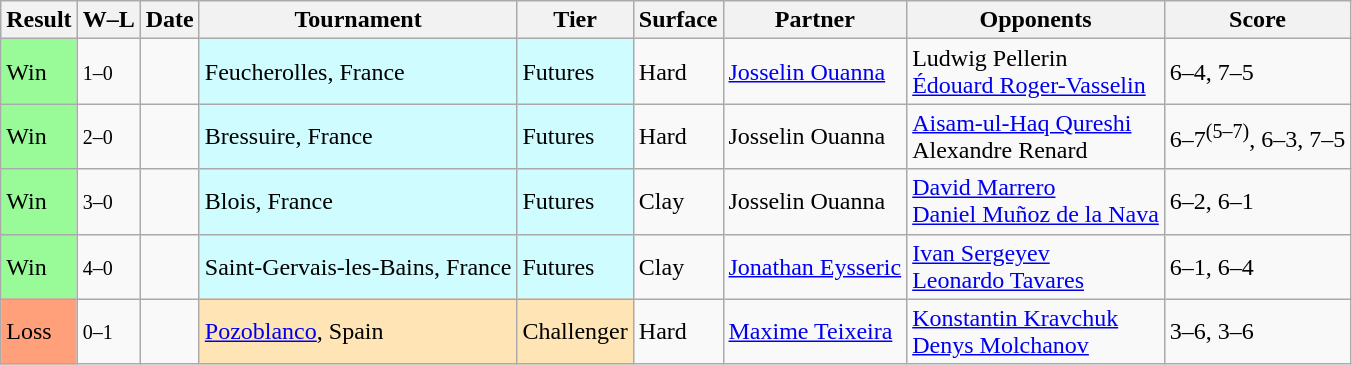<table class=wikitable>
<tr>
<th>Result</th>
<th class=unsortable>W–L</th>
<th>Date</th>
<th>Tournament</th>
<th>Tier</th>
<th>Surface</th>
<th>Partner</th>
<th>Opponents</th>
<th class=unsortable>Score</th>
</tr>
<tr>
<td bgcolor=98FB98>Win</td>
<td><small>1–0</small></td>
<td></td>
<td bgcolor=CFFCFF>Feucherolles, France</td>
<td bgcolor=CFFCFF>Futures</td>
<td>Hard</td>
<td> <a href='#'>Josselin Ouanna</a></td>
<td> Ludwig Pellerin <br>  <a href='#'>Édouard Roger-Vasselin</a></td>
<td>6–4, 7–5</td>
</tr>
<tr>
<td bgcolor=98FB98>Win</td>
<td><small>2–0</small></td>
<td></td>
<td bgcolor=CFFCFF>Bressuire, France</td>
<td bgcolor=CFFCFF>Futures</td>
<td>Hard</td>
<td> Josselin Ouanna</td>
<td> <a href='#'>Aisam-ul-Haq Qureshi</a> <br>  Alexandre Renard</td>
<td>6–7<sup>(5–7)</sup>, 6–3, 7–5</td>
</tr>
<tr>
<td bgcolor=98FB98>Win</td>
<td><small>3–0</small></td>
<td></td>
<td bgcolor=CFFCFF>Blois, France</td>
<td bgcolor=CFFCFF>Futures</td>
<td>Clay</td>
<td> Josselin Ouanna</td>
<td> <a href='#'>David Marrero</a>  <br>  <a href='#'>Daniel Muñoz de la Nava</a></td>
<td>6–2, 6–1</td>
</tr>
<tr>
<td bgcolor=98FB98>Win</td>
<td><small>4–0</small></td>
<td></td>
<td bgcolor=CFFCFF>Saint-Gervais-les-Bains, France</td>
<td bgcolor=CFFCFF>Futures</td>
<td>Clay</td>
<td> <a href='#'>Jonathan Eysseric</a></td>
<td> <a href='#'>Ivan Sergeyev</a>  <br>  <a href='#'>Leonardo Tavares</a></td>
<td>6–1, 6–4</td>
</tr>
<tr>
<td bgcolor=ffa07a>Loss</td>
<td><small>0–1</small></td>
<td><a href='#'></a></td>
<td bgcolor=moccasin><a href='#'>Pozoblanco</a>, Spain</td>
<td bgcolor=moccasin>Challenger</td>
<td>Hard</td>
<td> <a href='#'>Maxime Teixeira</a></td>
<td> <a href='#'>Konstantin Kravchuk</a> <br>  <a href='#'>Denys Molchanov</a></td>
<td>3–6, 3–6</td>
</tr>
</table>
